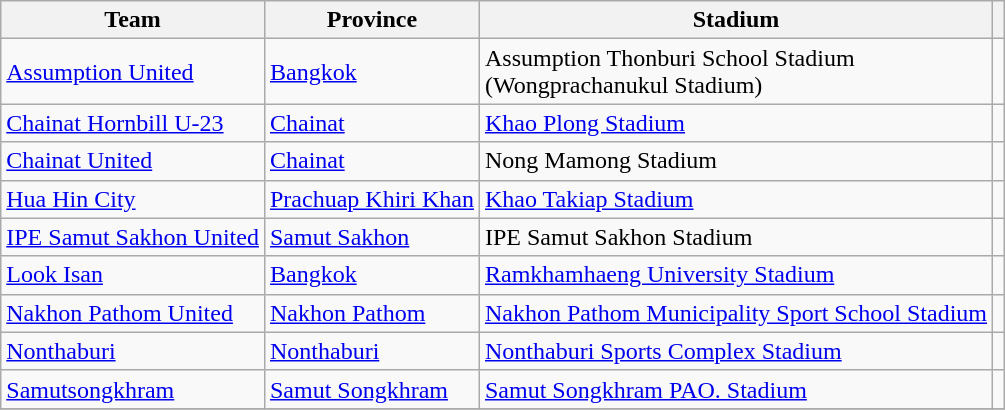<table class="wikitable sortable">
<tr>
<th>Team</th>
<th>Province</th>
<th>Stadium</th>
<th class="unsortable"></th>
</tr>
<tr>
<td><a href='#'>Assumption United</a></td>
<td><a href='#'>Bangkok</a></td>
<td>Assumption Thonburi School Stadium<br>(Wongprachanukul Stadium)</td>
<td></td>
</tr>
<tr>
<td><a href='#'>Chainat Hornbill U-23</a></td>
<td><a href='#'>Chainat</a></td>
<td><a href='#'>Khao Plong Stadium</a></td>
<td></td>
</tr>
<tr>
<td><a href='#'>Chainat United</a></td>
<td><a href='#'>Chainat</a></td>
<td>Nong Mamong Stadium</td>
<td></td>
</tr>
<tr>
<td><a href='#'>Hua Hin City</a></td>
<td><a href='#'>Prachuap Khiri Khan</a></td>
<td><a href='#'>Khao Takiap Stadium</a></td>
<td></td>
</tr>
<tr>
<td><a href='#'>IPE Samut Sakhon United</a></td>
<td><a href='#'>Samut Sakhon</a></td>
<td>IPE Samut Sakhon Stadium</td>
<td></td>
</tr>
<tr>
<td><a href='#'>Look Isan</a></td>
<td><a href='#'>Bangkok</a></td>
<td><a href='#'>Ramkhamhaeng University Stadium</a></td>
<td></td>
</tr>
<tr>
<td><a href='#'>Nakhon Pathom United</a></td>
<td><a href='#'>Nakhon Pathom</a></td>
<td><a href='#'>Nakhon Pathom Municipality Sport School Stadium</a></td>
<td></td>
</tr>
<tr>
<td><a href='#'>Nonthaburi</a></td>
<td><a href='#'>Nonthaburi</a></td>
<td><a href='#'>Nonthaburi Sports Complex Stadium</a></td>
<td></td>
</tr>
<tr>
<td><a href='#'>Samutsongkhram</a></td>
<td><a href='#'>Samut Songkhram</a></td>
<td><a href='#'>Samut Songkhram PAO. Stadium</a></td>
<td></td>
</tr>
<tr>
</tr>
</table>
